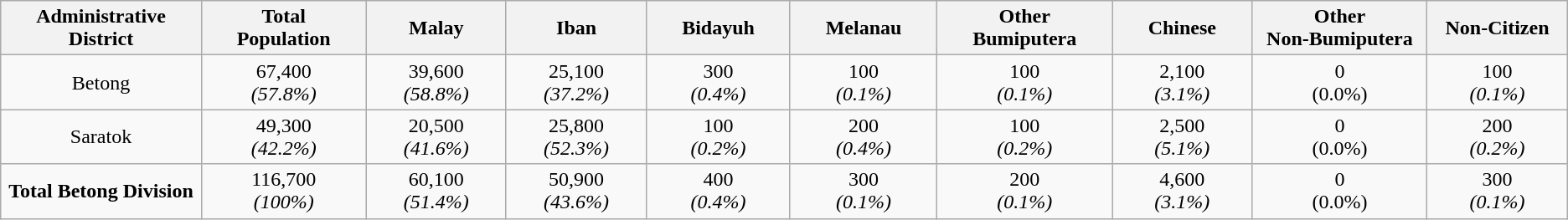<table class="wikitable" style="text-align:center">
<tr>
<th style="width:5%">Administrative District</th>
<th style="width:5%">Total <br>Population</th>
<th style="width:5%">Malay</th>
<th style="width:5%">Iban</th>
<th style="width:5%">Bidayuh</th>
<th style="width:5%">Melanau</th>
<th style="width:5%">Other <br>Bumiputera</th>
<th style="width:5%">Chinese</th>
<th style="width:5%">Other <br>Non-Bumiputera</th>
<th style="width:5%">Non-Citizen</th>
</tr>
<tr>
<td>Betong</td>
<td>67,400<br><em>(57.8%)</em></td>
<td>39,600<br><em>(58.8%)</em></td>
<td>25,100<br><em>(37.2%)</em></td>
<td>300<br><em>(0.4%)</em></td>
<td>100<br><em>(0.1%)</em></td>
<td>100<br><em>(0.1%)</em></td>
<td>2,100<br><em>(3.1%)</em></td>
<td>0<br>(0.0%)</td>
<td>100<br><em>(0.1%)</em></td>
</tr>
<tr>
<td>Saratok</td>
<td>49,300<br><em>(42.2%)</em></td>
<td>20,500<br><em>(41.6%)</em></td>
<td>25,800<br><em>(52.3%)</em></td>
<td>100<br><em>(0.2%)</em></td>
<td>200<br><em>(0.4%)</em></td>
<td>100<br><em>(0.2%)</em></td>
<td>2,500<br><em>(5.1%)</em></td>
<td>0<br>(0.0%)</td>
<td>200<br><em>(0.2%)</em></td>
</tr>
<tr>
<td><strong>Total Betong Division</strong></td>
<td>116,700<br><em>(100%)</em></td>
<td>60,100<br><em>(51.4%)</em></td>
<td>50,900<br><em>(43.6%)</em></td>
<td>400<br><em>(0.4%)</em></td>
<td>300<br><em>(0.1%)</em></td>
<td>200<br><em>(0.1%)</em></td>
<td>4,600<br><em>(3.1%)</em></td>
<td>0<br>(0.0%)</td>
<td>300<br><em>(0.1%)</em></td>
</tr>
</table>
